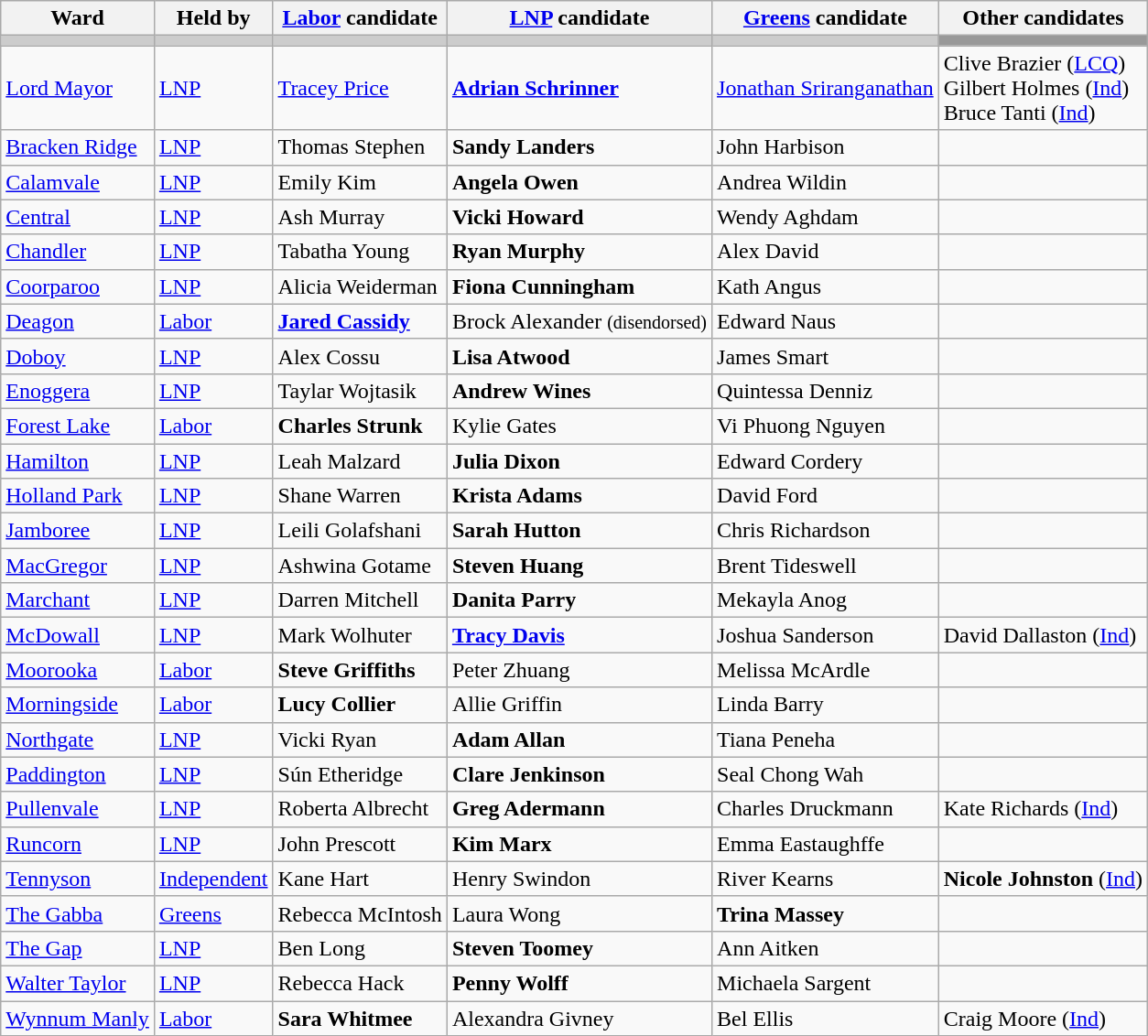<table class="wikitable">
<tr>
<th>Ward</th>
<th>Held by</th>
<th><a href='#'>Labor</a> candidate</th>
<th><a href='#'>LNP</a> candidate</th>
<th><a href='#'>Greens</a> candidate</th>
<th>Other candidates</th>
</tr>
<tr bgcolor="#cccccc">
<td></td>
<td></td>
<td></td>
<td></td>
<td></td>
<td bgcolor="#999999"></td>
</tr>
<tr>
<td><a href='#'>Lord Mayor</a></td>
<td><a href='#'>LNP</a></td>
<td><a href='#'>Tracey Price</a></td>
<td><strong><a href='#'>Adrian Schrinner</a></strong></td>
<td><a href='#'>Jonathan Sriranganathan</a></td>
<td>Clive Brazier (<a href='#'>LCQ</a>)<br>Gilbert Holmes (<a href='#'>Ind</a>)<br>Bruce Tanti (<a href='#'>Ind</a>)</td>
</tr>
<tr>
<td><a href='#'>Bracken Ridge</a></td>
<td><a href='#'>LNP</a></td>
<td>Thomas Stephen</td>
<td><strong>Sandy Landers</strong></td>
<td>John Harbison</td>
<td></td>
</tr>
<tr>
<td><a href='#'>Calamvale</a></td>
<td><a href='#'>LNP</a></td>
<td>Emily Kim</td>
<td><strong>Angela Owen</strong></td>
<td>Andrea Wildin</td>
<td></td>
</tr>
<tr>
<td><a href='#'>Central</a></td>
<td><a href='#'>LNP</a></td>
<td>Ash Murray</td>
<td><strong>Vicki Howard</strong></td>
<td>Wendy Aghdam</td>
<td></td>
</tr>
<tr>
<td><a href='#'>Chandler</a></td>
<td><a href='#'>LNP</a></td>
<td>Tabatha Young</td>
<td><strong>Ryan Murphy</strong></td>
<td>Alex David</td>
<td></td>
</tr>
<tr>
<td><a href='#'>Coorparoo</a></td>
<td><a href='#'>LNP</a></td>
<td>Alicia Weiderman</td>
<td><strong>Fiona Cunningham</strong></td>
<td>Kath Angus</td>
<td></td>
</tr>
<tr>
<td><a href='#'>Deagon</a></td>
<td><a href='#'>Labor</a></td>
<td><strong><a href='#'>Jared Cassidy</a></strong></td>
<td>Brock Alexander <small> (disendorsed) </small></td>
<td>Edward Naus</td>
<td></td>
</tr>
<tr>
<td><a href='#'>Doboy</a></td>
<td><a href='#'>LNP</a></td>
<td>Alex Cossu</td>
<td><strong>Lisa Atwood</strong></td>
<td>James Smart</td>
<td></td>
</tr>
<tr>
<td><a href='#'>Enoggera</a></td>
<td><a href='#'>LNP</a></td>
<td>Taylar Wojtasik</td>
<td><strong>Andrew Wines</strong></td>
<td>Quintessa Denniz</td>
<td></td>
</tr>
<tr>
<td><a href='#'>Forest Lake</a></td>
<td><a href='#'>Labor</a></td>
<td><strong>Charles Strunk</strong></td>
<td>Kylie Gates</td>
<td>Vi Phuong Nguyen</td>
<td></td>
</tr>
<tr>
<td><a href='#'>Hamilton</a></td>
<td><a href='#'>LNP</a></td>
<td>Leah Malzard</td>
<td><strong>Julia Dixon</strong></td>
<td>Edward Cordery</td>
<td></td>
</tr>
<tr>
<td><a href='#'>Holland Park</a></td>
<td><a href='#'>LNP</a></td>
<td>Shane Warren</td>
<td><strong>Krista Adams</strong></td>
<td>David Ford</td>
<td></td>
</tr>
<tr>
<td><a href='#'>Jamboree</a></td>
<td><a href='#'>LNP</a></td>
<td>Leili Golafshani</td>
<td><strong>Sarah Hutton</strong></td>
<td>Chris Richardson</td>
<td></td>
</tr>
<tr>
<td><a href='#'>MacGregor</a></td>
<td><a href='#'>LNP</a></td>
<td>Ashwina Gotame</td>
<td><strong>Steven Huang</strong></td>
<td>Brent Tideswell</td>
<td></td>
</tr>
<tr>
<td><a href='#'>Marchant</a></td>
<td><a href='#'>LNP</a></td>
<td>Darren Mitchell</td>
<td><strong>Danita Parry</strong></td>
<td>Mekayla Anog</td>
<td></td>
</tr>
<tr>
<td><a href='#'>McDowall</a></td>
<td><a href='#'>LNP</a></td>
<td>Mark Wolhuter</td>
<td><strong><a href='#'>Tracy Davis</a></strong></td>
<td>Joshua Sanderson</td>
<td>David Dallaston (<a href='#'>Ind</a>)</td>
</tr>
<tr>
<td><a href='#'>Moorooka</a></td>
<td><a href='#'>Labor</a></td>
<td><strong>Steve Griffiths</strong></td>
<td>Peter Zhuang</td>
<td>Melissa McArdle</td>
<td></td>
</tr>
<tr>
<td><a href='#'>Morningside</a></td>
<td><a href='#'>Labor</a></td>
<td><strong>Lucy Collier</strong></td>
<td>Allie Griffin</td>
<td>Linda Barry</td>
<td></td>
</tr>
<tr>
<td><a href='#'>Northgate</a></td>
<td><a href='#'>LNP</a></td>
<td>Vicki Ryan</td>
<td><strong>Adam Allan</strong></td>
<td>Tiana Peneha</td>
<td></td>
</tr>
<tr>
<td><a href='#'>Paddington</a></td>
<td><a href='#'>LNP</a></td>
<td>Sún Etheridge</td>
<td><strong>Clare Jenkinson</strong></td>
<td>Seal Chong Wah</td>
<td></td>
</tr>
<tr>
<td><a href='#'>Pullenvale</a></td>
<td><a href='#'>LNP</a></td>
<td>Roberta Albrecht</td>
<td><strong>Greg Adermann</strong></td>
<td>Charles Druckmann</td>
<td>Kate Richards (<a href='#'>Ind</a>)</td>
</tr>
<tr>
<td><a href='#'>Runcorn</a></td>
<td><a href='#'>LNP</a></td>
<td>John Prescott</td>
<td><strong>Kim Marx</strong></td>
<td>Emma Eastaughffe</td>
<td></td>
</tr>
<tr>
<td><a href='#'>Tennyson</a></td>
<td><a href='#'>Independent</a></td>
<td>Kane Hart</td>
<td>Henry Swindon</td>
<td>River Kearns</td>
<td><strong>Nicole Johnston</strong> (<a href='#'>Ind</a>)</td>
</tr>
<tr>
<td><a href='#'>The Gabba</a></td>
<td><a href='#'>Greens</a></td>
<td>Rebecca McIntosh</td>
<td>Laura Wong</td>
<td><strong>Trina Massey</strong></td>
<td></td>
</tr>
<tr>
<td><a href='#'>The Gap</a></td>
<td><a href='#'>LNP</a></td>
<td>Ben Long</td>
<td><strong>Steven Toomey</strong></td>
<td>Ann Aitken</td>
<td></td>
</tr>
<tr>
<td><a href='#'>Walter Taylor</a></td>
<td><a href='#'>LNP</a></td>
<td>Rebecca Hack</td>
<td><strong>Penny Wolff</strong></td>
<td>Michaela Sargent</td>
<td></td>
</tr>
<tr>
<td><a href='#'>Wynnum Manly</a></td>
<td><a href='#'>Labor</a></td>
<td><strong>Sara Whitmee</strong></td>
<td>Alexandra Givney</td>
<td>Bel Ellis</td>
<td>Craig Moore (<a href='#'>Ind</a>)</td>
</tr>
</table>
